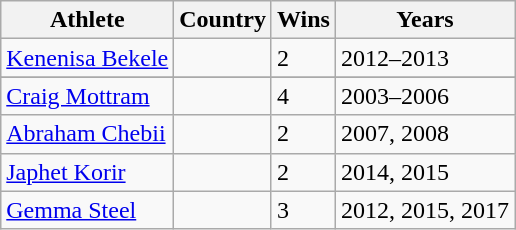<table class="wikitable sortable">
<tr>
<th>Athlete</th>
<th>Country</th>
<th>Wins</th>
<th>Years</th>
</tr>
<tr>
<td><a href='#'>Kenenisa Bekele</a></td>
<td></td>
<td>2</td>
<td>2012–2013</td>
</tr>
<tr>
</tr>
<tr>
<td><a href='#'>Craig Mottram</a></td>
<td></td>
<td>4</td>
<td>2003–2006</td>
</tr>
<tr>
<td><a href='#'>Abraham Chebii</a></td>
<td></td>
<td>2</td>
<td>2007, 2008</td>
</tr>
<tr>
<td><a href='#'>Japhet Korir</a></td>
<td></td>
<td>2</td>
<td>2014, 2015</td>
</tr>
<tr>
<td><a href='#'>Gemma Steel</a></td>
<td></td>
<td>3</td>
<td>2012, 2015, 2017</td>
</tr>
</table>
